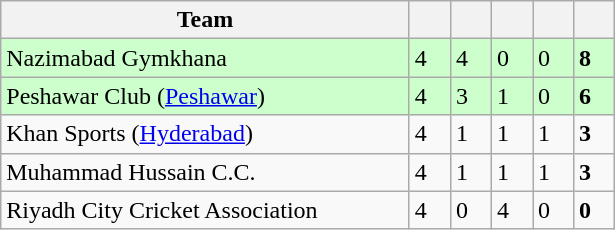<table class="wikitable">
<tr>
<th width=265>Team</th>
<th width=20></th>
<th width=20></th>
<th width=20></th>
<th width=20></th>
<th width=20></th>
</tr>
<tr style="background:#cfc;">
<td align=left>Nazimabad Gymkhana</td>
<td>4</td>
<td>4</td>
<td>0</td>
<td>0</td>
<td><strong>8</strong></td>
</tr>
<tr style="background:#cfc;">
<td align=left>Peshawar Club (<a href='#'>Peshawar</a>)</td>
<td>4</td>
<td>3</td>
<td>1</td>
<td>0</td>
<td><strong>6</strong></td>
</tr>
<tr>
<td align=left>Khan Sports (<a href='#'>Hyderabad</a>)</td>
<td>4</td>
<td>1</td>
<td>1</td>
<td>1</td>
<td><strong>3</strong></td>
</tr>
<tr>
<td align=left>Muhammad Hussain C.C.</td>
<td>4</td>
<td>1</td>
<td>1</td>
<td>1</td>
<td><strong>3</strong></td>
</tr>
<tr>
<td align=left> Riyadh City Cricket Association</td>
<td>4</td>
<td>0</td>
<td>4</td>
<td>0</td>
<td><strong>0</strong></td>
</tr>
</table>
